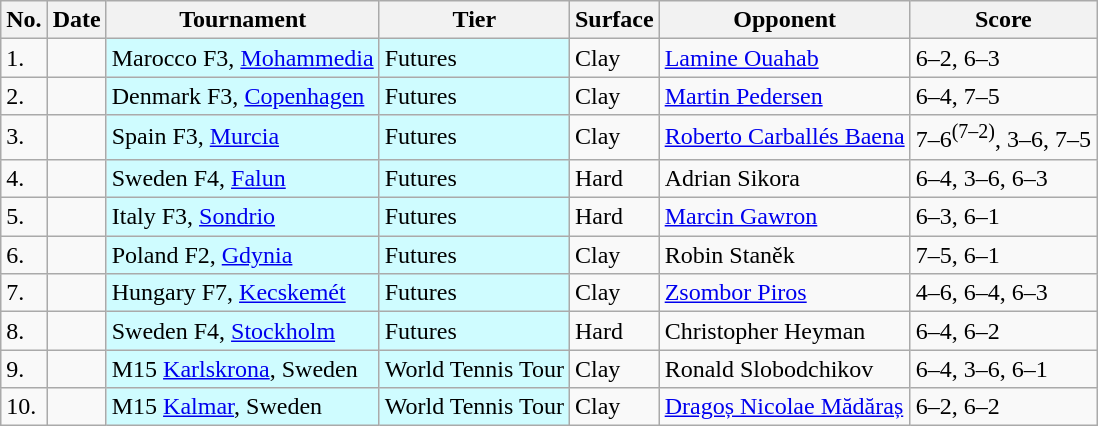<table class="sortable wikitable">
<tr>
<th class="unsortable">No.</th>
<th>Date</th>
<th>Tournament</th>
<th>Tier</th>
<th>Surface</th>
<th>Opponent</th>
<th class="unsortable">Score</th>
</tr>
<tr>
<td>1.</td>
<td></td>
<td style="background:#cffcff;">Marocco F3, <a href='#'>Mohammedia</a></td>
<td style="background:#cffcff;">Futures</td>
<td>Clay</td>
<td> <a href='#'>Lamine Ouahab</a></td>
<td>6–2, 6–3</td>
</tr>
<tr>
<td>2.</td>
<td></td>
<td style="background:#cffcff;">Denmark F3, <a href='#'>Copenhagen</a></td>
<td style="background:#cffcff;">Futures</td>
<td>Clay</td>
<td> <a href='#'>Martin Pedersen</a></td>
<td>6–4, 7–5</td>
</tr>
<tr>
<td>3.</td>
<td></td>
<td style="background:#cffcff;">Spain F3, <a href='#'>Murcia</a></td>
<td style="background:#cffcff;">Futures</td>
<td>Clay</td>
<td> <a href='#'>Roberto Carballés Baena</a></td>
<td>7–6<sup>(7–2)</sup>, 3–6, 7–5</td>
</tr>
<tr>
<td>4.</td>
<td></td>
<td style="background:#cffcff;">Sweden F4, <a href='#'>Falun</a></td>
<td style="background:#cffcff;">Futures</td>
<td>Hard</td>
<td> Adrian Sikora</td>
<td>6–4, 3–6, 6–3</td>
</tr>
<tr>
<td>5.</td>
<td></td>
<td style="background:#cffcff;">Italy F3, <a href='#'>Sondrio</a></td>
<td style="background:#cffcff;">Futures</td>
<td>Hard</td>
<td> <a href='#'>Marcin Gawron</a></td>
<td>6–3, 6–1</td>
</tr>
<tr>
<td>6.</td>
<td></td>
<td style="background:#cffcff;">Poland F2, <a href='#'>Gdynia</a></td>
<td style="background:#cffcff;">Futures</td>
<td>Clay</td>
<td> Robin Staněk</td>
<td>7–5, 6–1</td>
</tr>
<tr>
<td>7.</td>
<td></td>
<td style="background:#cffcff;">Hungary F7, <a href='#'>Kecskemét</a></td>
<td style="background:#cffcff;">Futures</td>
<td>Clay</td>
<td> <a href='#'>Zsombor Piros</a></td>
<td>4–6, 6–4, 6–3</td>
</tr>
<tr>
<td>8.</td>
<td></td>
<td style="background:#cffcff;">Sweden F4, <a href='#'>Stockholm</a></td>
<td style="background:#cffcff;">Futures</td>
<td>Hard</td>
<td> Christopher Heyman</td>
<td>6–4, 6–2</td>
</tr>
<tr>
<td>9.</td>
<td></td>
<td style="background:#cffcff;">M15 <a href='#'>Karlskrona</a>, Sweden</td>
<td style="background:#cffcff;">World Tennis Tour</td>
<td>Clay</td>
<td> Ronald Slobodchikov</td>
<td>6–4, 3–6, 6–1</td>
</tr>
<tr>
<td>10.</td>
<td></td>
<td style="background:#cffcff;">M15 <a href='#'>Kalmar</a>, Sweden</td>
<td style="background:#cffcff;">World Tennis Tour</td>
<td>Clay</td>
<td> <a href='#'>Dragoș Nicolae Mădăraș</a></td>
<td>6–2, 6–2</td>
</tr>
</table>
